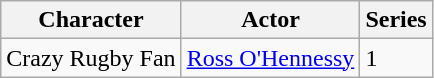<table class="wikitable" border="1">
<tr>
<th>Character</th>
<th>Actor</th>
<th>Series</th>
</tr>
<tr>
<td>Crazy Rugby Fan</td>
<td><a href='#'>Ross O'Hennessy</a></td>
<td>1</td>
</tr>
</table>
